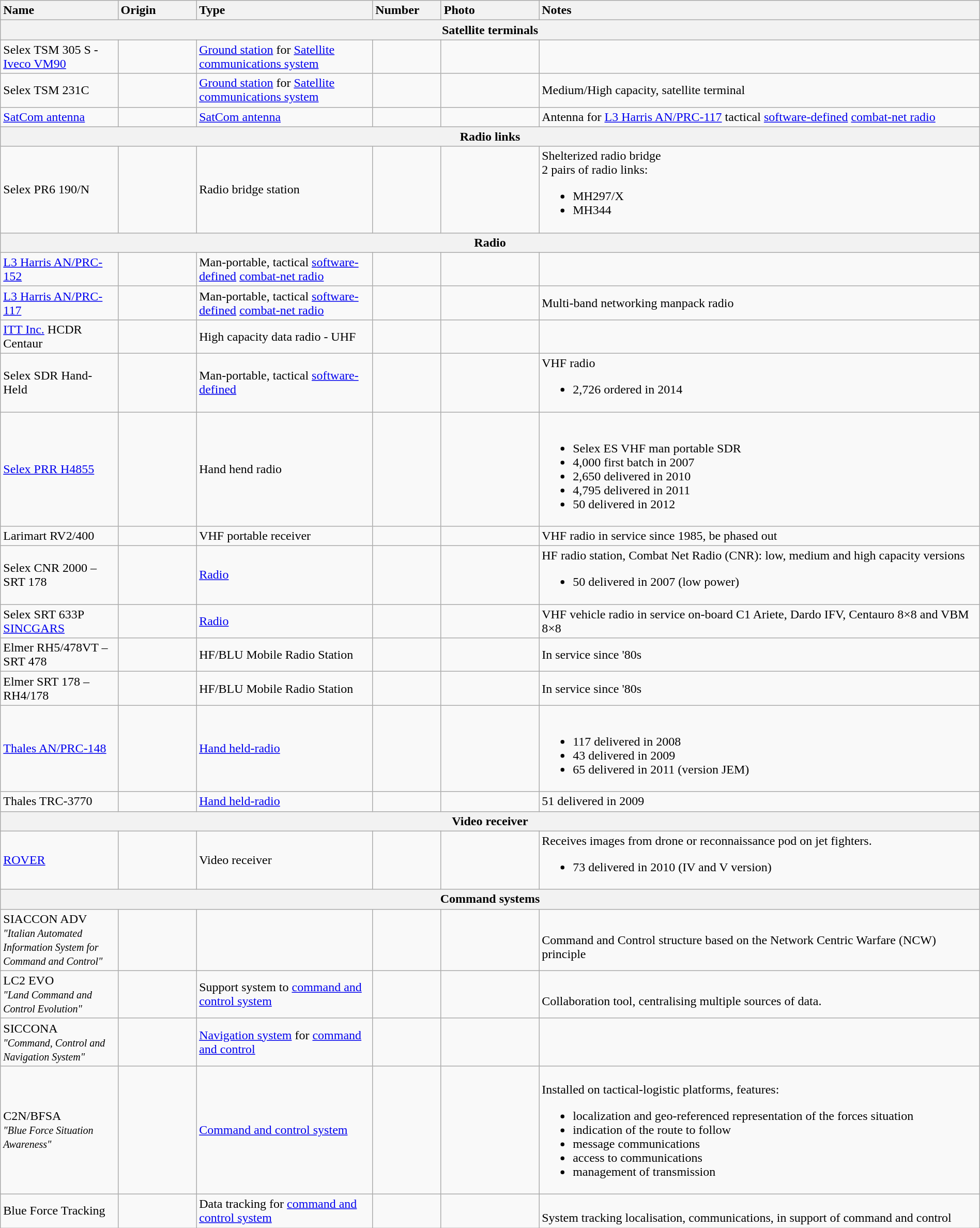<table class="wikitable" style="margin:auto; width:100%;">
<tr>
<th style="text-align: left; width:12%;">Name</th>
<th style="text-align: left; width:8%;">Origin</th>
<th style="text-align: left; width:18%;">Type</th>
<th style="text-align: left; width:7%;">Number</th>
<th style="text-align: left; width:10%; ">Photo</th>
<th style="text-align: left; width:45%;">Notes</th>
</tr>
<tr>
<th colspan="6">Satellite terminals</th>
</tr>
<tr>
<td>Selex TSM 305 S - <a href='#'>Iveco VM90</a></td>
<td></td>
<td><a href='#'>Ground station</a> for <a href='#'>Satellite communications system</a></td>
<td></td>
<td></td>
<td></td>
</tr>
<tr>
<td>Selex TSM 231C</td>
<td></td>
<td><a href='#'>Ground station</a> for <a href='#'>Satellite communications system</a></td>
<td></td>
<td></td>
<td>Medium/High capacity, satellite terminal</td>
</tr>
<tr>
<td><a href='#'>SatCom antenna</a></td>
<td></td>
<td><a href='#'>SatCom antenna</a></td>
<td></td>
<td></td>
<td>Antenna for <a href='#'>L3 Harris AN/PRC-117</a> tactical <a href='#'>software-defined</a> <a href='#'>combat-net radio</a></td>
</tr>
<tr>
<th colspan="6">Radio links</th>
</tr>
<tr>
<td>Selex PR6 190/N</td>
<td></td>
<td>Radio bridge station</td>
<td></td>
<td></td>
<td>Shelterized radio bridge<br>2 pairs of radio links:<ul><li>MH297/X</li><li>MH344</li></ul></td>
</tr>
<tr>
<th colspan="6">Radio</th>
</tr>
<tr>
<td><a href='#'>L3 Harris AN/PRC-152</a></td>
<td></td>
<td>Man-portable, tactical <a href='#'>software-defined</a> <a href='#'>combat-net radio</a></td>
<td></td>
<td></td>
<td></td>
</tr>
<tr>
<td><a href='#'>L3 Harris AN/PRC-117</a></td>
<td></td>
<td>Man-portable, tactical <a href='#'>software-defined</a> <a href='#'>combat-net radio</a></td>
<td></td>
<td></td>
<td>Multi-band networking manpack radio</td>
</tr>
<tr>
<td><a href='#'>ITT Inc.</a> HCDR Centaur</td>
<td></td>
<td>High capacity data radio - UHF</td>
<td></td>
<td></td>
<td></td>
</tr>
<tr>
<td>Selex SDR Hand-Held</td>
<td></td>
<td>Man-portable, tactical <a href='#'>software-defined</a></td>
<td></td>
<td></td>
<td>VHF radio<br><ul><li>2,726 ordered in 2014</li></ul></td>
</tr>
<tr>
<td><a href='#'>Selex PRR H4855</a></td>
<td></td>
<td>Hand hend radio</td>
<td></td>
<td></td>
<td><br><ul><li>Selex ES VHF man portable SDR</li><li>4,000 first batch in 2007</li><li>2,650 delivered in 2010</li><li>4,795 delivered in 2011</li><li>50 delivered in 2012</li></ul></td>
</tr>
<tr>
<td>Larimart RV2/400</td>
<td></td>
<td>VHF portable receiver</td>
<td></td>
<td></td>
<td>VHF radio in service since 1985, be phased out</td>
</tr>
<tr>
<td>Selex CNR 2000 – SRT 178</td>
<td></td>
<td><a href='#'>Radio</a></td>
<td></td>
<td></td>
<td>HF radio station, Combat Net Radio (CNR): low, medium and high capacity versions<br><ul><li>50 delivered in 2007 (low power)</li></ul></td>
</tr>
<tr>
<td>Selex SRT 633P <a href='#'>SINCGARS</a></td>
<td></td>
<td><a href='#'>Radio</a></td>
<td></td>
<td></td>
<td>VHF vehicle radio in service on-board C1 Ariete, Dardo IFV, Centauro 8×8 and VBM 8×8</td>
</tr>
<tr>
<td>Elmer RH5/478VT – SRT 478</td>
<td></td>
<td>HF/BLU Mobile Radio Station</td>
<td></td>
<td></td>
<td>In service since '80s</td>
</tr>
<tr>
<td>Elmer SRT 178 – RH4/178</td>
<td></td>
<td>HF/BLU Mobile Radio Station</td>
<td></td>
<td></td>
<td>In service since '80s</td>
</tr>
<tr>
<td><a href='#'>Thales AN/PRC-148</a></td>
<td></td>
<td><a href='#'>Hand held-radio</a></td>
<td></td>
<td></td>
<td><br><ul><li>117 delivered in 2008</li><li>43 delivered in 2009</li><li>65 delivered in 2011 (version JEM)</li></ul></td>
</tr>
<tr>
<td>Thales TRC-3770</td>
<td></td>
<td><a href='#'>Hand held-radio</a></td>
<td></td>
<td></td>
<td>51 delivered in 2009</td>
</tr>
<tr>
<th colspan="6">Video receiver</th>
</tr>
<tr>
<td><a href='#'>ROVER</a></td>
<td></td>
<td>Video receiver</td>
<td></td>
<td></td>
<td>Receives images from drone or reconnaissance pod on jet fighters.<br><ul><li>73 delivered in 2010 (IV and V version)</li></ul></td>
</tr>
<tr>
<th colspan="6">Command systems</th>
</tr>
<tr>
<td>SIACCON ADV<br><em><small>"Italian Automated Information System for Command and Control"</small></em></td>
<td></td>
<td></td>
<td></td>
<td></td>
<td><br>Command and Control structure based on the Network Centric Warfare (NCW) principle</td>
</tr>
<tr>
<td>LC2 EVO<br><em><small>"Land Command and Control Evolution"</small></em></td>
<td></td>
<td>Support system to <a href='#'>command and control system</a></td>
<td></td>
<td></td>
<td><br>Collaboration tool, centralising multiple sources of data.</td>
</tr>
<tr>
<td>SICCONA<br><em><small>"Command, Control and Navigation System"</small></em></td>
<td></td>
<td><a href='#'>Navigation system</a> for <a href='#'>command and control</a></td>
<td></td>
<td></td>
<td></td>
</tr>
<tr>
<td>C2N/BFSA<br><em><small>"Blue Force Situation Awareness"</small></em></td>
<td></td>
<td><a href='#'>Command and control system</a></td>
<td></td>
<td></td>
<td><br>Installed on tactical-logistic platforms, features:<ul><li>localization and geo-referenced representation of the forces situation</li><li>indication of the route to follow</li><li>message communications</li><li>access to communications</li><li>management of transmission</li></ul></td>
</tr>
<tr>
<td>Blue Force Tracking</td>
<td></td>
<td>Data tracking for <a href='#'>command and control system</a></td>
<td></td>
<td></td>
<td><br>System tracking localisation, communications, in support of command and control</td>
</tr>
</table>
